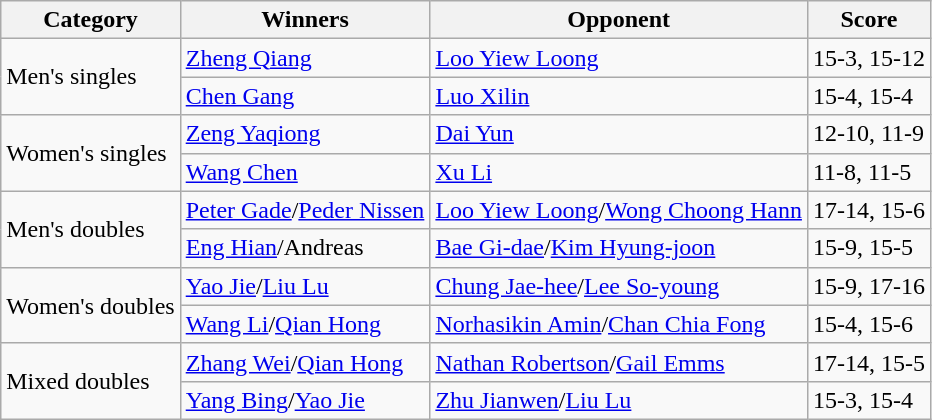<table class=wikitable style="white-space:nowrap;">
<tr>
<th>Category</th>
<th>Winners</th>
<th>Opponent</th>
<th>Score</th>
</tr>
<tr>
<td rowspan=2>Men's singles</td>
<td> <a href='#'>Zheng Qiang</a></td>
<td> <a href='#'>Loo Yiew Loong</a></td>
<td>15-3, 15-12</td>
</tr>
<tr>
<td> <a href='#'>Chen Gang</a></td>
<td> <a href='#'>Luo Xilin</a></td>
<td>15-4, 15-4</td>
</tr>
<tr>
<td rowspan=2>Women's singles</td>
<td> <a href='#'>Zeng Yaqiong</a></td>
<td> <a href='#'>Dai Yun</a></td>
<td>12-10, 11-9</td>
</tr>
<tr>
<td> <a href='#'>Wang Chen</a></td>
<td> <a href='#'>Xu Li</a></td>
<td>11-8, 11-5</td>
</tr>
<tr>
<td rowspan=2>Men's doubles</td>
<td> <a href='#'>Peter Gade</a>/<a href='#'>Peder Nissen</a></td>
<td> <a href='#'>Loo Yiew Loong</a>/<a href='#'>Wong Choong Hann</a></td>
<td>17-14, 15-6</td>
</tr>
<tr>
<td> <a href='#'>Eng Hian</a>/Andreas</td>
<td> <a href='#'>Bae Gi-dae</a>/<a href='#'>Kim Hyung-joon</a></td>
<td>15-9, 15-5</td>
</tr>
<tr>
<td rowspan=2>Women's doubles</td>
<td> <a href='#'>Yao Jie</a>/<a href='#'>Liu Lu</a></td>
<td> <a href='#'>Chung Jae-hee</a>/<a href='#'>Lee So-young</a></td>
<td>15-9, 17-16</td>
</tr>
<tr>
<td> <a href='#'>Wang Li</a>/<a href='#'>Qian Hong</a></td>
<td> <a href='#'>Norhasikin Amin</a>/<a href='#'>Chan Chia Fong</a></td>
<td>15-4, 15-6</td>
</tr>
<tr>
<td rowspan=2>Mixed doubles</td>
<td> <a href='#'>Zhang Wei</a>/<a href='#'>Qian Hong</a></td>
<td> <a href='#'>Nathan Robertson</a>/<a href='#'>Gail Emms</a></td>
<td>17-14, 15-5</td>
</tr>
<tr>
<td> <a href='#'>Yang Bing</a>/<a href='#'>Yao Jie</a></td>
<td> <a href='#'>Zhu Jianwen</a>/<a href='#'>Liu Lu</a></td>
<td>15-3, 15-4</td>
</tr>
</table>
